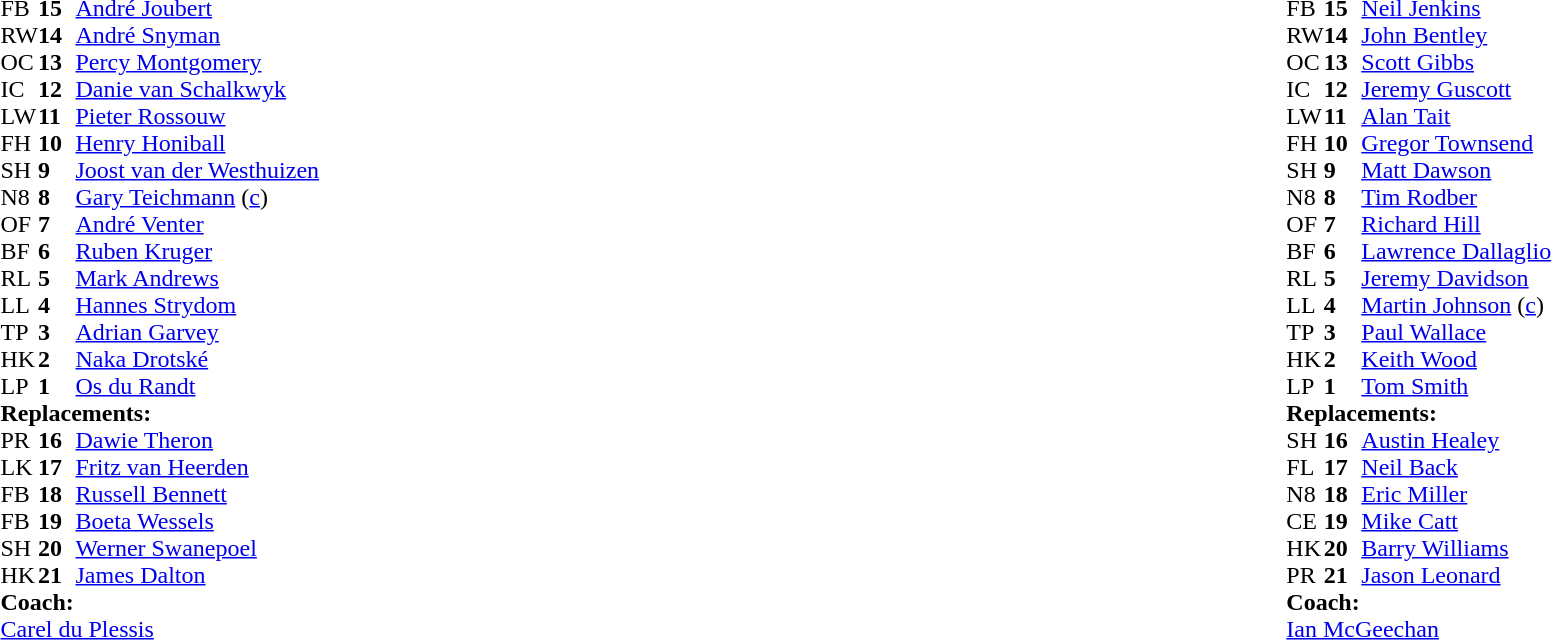<table style="width:100%">
<tr>
<td style="vertical-align:top;width:50%"><br><table cellspacing="0" cellpadding="0">
<tr>
<th width="25"></th>
<th width="25"></th>
</tr>
<tr>
<td>FB</td>
<td><strong>15</strong></td>
<td><a href='#'>André Joubert</a></td>
</tr>
<tr>
<td>RW</td>
<td><strong>14</strong></td>
<td><a href='#'>André Snyman</a></td>
</tr>
<tr>
<td>OC</td>
<td><strong>13</strong></td>
<td><a href='#'>Percy Montgomery</a></td>
</tr>
<tr>
<td>IC</td>
<td><strong>12</strong></td>
<td><a href='#'>Danie van Schalkwyk</a></td>
</tr>
<tr>
<td>LW</td>
<td><strong>11</strong></td>
<td><a href='#'>Pieter Rossouw</a></td>
</tr>
<tr>
<td>FH</td>
<td><strong>10</strong></td>
<td><a href='#'>Henry Honiball</a></td>
</tr>
<tr>
<td>SH</td>
<td><strong>9</strong></td>
<td><a href='#'>Joost van der Westhuizen</a></td>
</tr>
<tr>
<td>N8</td>
<td><strong>8</strong></td>
<td><a href='#'>Gary Teichmann</a> (<a href='#'>c</a>)</td>
</tr>
<tr>
<td>OF</td>
<td><strong>7</strong></td>
<td><a href='#'>André Venter</a></td>
</tr>
<tr>
<td>BF</td>
<td><strong>6</strong></td>
<td><a href='#'>Ruben Kruger</a></td>
<td></td>
<td></td>
</tr>
<tr>
<td>RL</td>
<td><strong>5</strong></td>
<td><a href='#'>Mark Andrews</a></td>
</tr>
<tr>
<td>LL</td>
<td><strong>4</strong></td>
<td><a href='#'>Hannes Strydom</a></td>
</tr>
<tr>
<td>TP</td>
<td><strong>3</strong></td>
<td><a href='#'>Adrian Garvey</a></td>
<td></td>
<td></td>
</tr>
<tr>
<td>HK</td>
<td><strong>2</strong></td>
<td><a href='#'>Naka Drotské</a></td>
</tr>
<tr>
<td>LP</td>
<td><strong>1</strong></td>
<td><a href='#'>Os du Randt</a></td>
</tr>
<tr>
<td colspan=3><strong>Replacements:</strong></td>
</tr>
<tr>
<td>PR</td>
<td><strong>16</strong></td>
<td><a href='#'>Dawie Theron</a></td>
<td></td>
<td></td>
</tr>
<tr>
<td>LK</td>
<td><strong>17</strong></td>
<td><a href='#'>Fritz van Heerden</a></td>
<td></td>
<td></td>
</tr>
<tr>
<td>FB</td>
<td><strong>18</strong></td>
<td><a href='#'>Russell Bennett</a></td>
</tr>
<tr>
<td>FB</td>
<td><strong>19</strong></td>
<td><a href='#'>Boeta Wessels</a></td>
</tr>
<tr>
<td>SH</td>
<td><strong>20</strong></td>
<td><a href='#'>Werner Swanepoel</a></td>
</tr>
<tr>
<td>HK</td>
<td><strong>21</strong></td>
<td><a href='#'>James Dalton</a></td>
</tr>
<tr>
<td colspan=3><strong>Coach:</strong></td>
</tr>
<tr>
<td colspan="4"> <a href='#'>Carel du Plessis</a></td>
</tr>
</table>
</td>
<td style="vertical-align:top"></td>
<td style="vertical-align:top;width:50%"><br><table cellspacing="0" cellpadding="0" style="margin:auto">
<tr>
<th width="25"></th>
<th width="25"></th>
</tr>
<tr>
<td>FB</td>
<td><strong>15</strong></td>
<td> <a href='#'>Neil Jenkins</a></td>
</tr>
<tr>
<td>RW</td>
<td><strong>14</strong></td>
<td> <a href='#'>John Bentley</a></td>
</tr>
<tr>
<td>OC</td>
<td><strong>13</strong></td>
<td> <a href='#'>Scott Gibbs</a></td>
</tr>
<tr>
<td>IC</td>
<td><strong>12</strong></td>
<td> <a href='#'>Jeremy Guscott</a></td>
</tr>
<tr>
<td>LW</td>
<td><strong>11</strong></td>
<td> <a href='#'>Alan Tait</a></td>
<td></td>
<td></td>
</tr>
<tr>
<td>FH</td>
<td><strong>10</strong></td>
<td> <a href='#'>Gregor Townsend</a></td>
</tr>
<tr>
<td>SH</td>
<td><strong>9</strong></td>
<td> <a href='#'>Matt Dawson</a></td>
</tr>
<tr>
<td>N8</td>
<td><strong>8</strong></td>
<td> <a href='#'>Tim Rodber</a></td>
<td></td>
<td></td>
</tr>
<tr>
<td>OF</td>
<td><strong>7</strong></td>
<td> <a href='#'>Richard Hill</a></td>
<td></td>
<td></td>
</tr>
<tr>
<td>BF</td>
<td><strong>6</strong></td>
<td> <a href='#'>Lawrence Dallaglio</a></td>
</tr>
<tr>
<td>RL</td>
<td><strong>5</strong></td>
<td> <a href='#'>Jeremy Davidson</a></td>
</tr>
<tr>
<td>LL</td>
<td><strong>4</strong></td>
<td> <a href='#'>Martin Johnson</a> (<a href='#'>c</a>)</td>
</tr>
<tr>
<td>TP</td>
<td><strong>3</strong></td>
<td> <a href='#'>Paul Wallace</a></td>
</tr>
<tr>
<td>HK</td>
<td><strong>2</strong></td>
<td> <a href='#'>Keith Wood</a></td>
</tr>
<tr>
<td>LP</td>
<td><strong>1</strong></td>
<td> <a href='#'>Tom Smith</a></td>
</tr>
<tr>
<td colspan=3><strong>Replacements:</strong></td>
</tr>
<tr>
<td>SH</td>
<td><strong>16</strong></td>
<td> <a href='#'>Austin Healey</a></td>
<td></td>
<td></td>
</tr>
<tr>
<td>FL</td>
<td><strong>17</strong></td>
<td> <a href='#'>Neil Back</a></td>
<td></td>
<td></td>
</tr>
<tr>
<td>N8</td>
<td><strong>18</strong></td>
<td> <a href='#'>Eric Miller</a></td>
<td></td>
<td></td>
</tr>
<tr>
<td>CE</td>
<td><strong>19</strong></td>
<td> <a href='#'>Mike Catt</a></td>
</tr>
<tr>
<td>HK</td>
<td><strong>20</strong></td>
<td> <a href='#'>Barry Williams</a></td>
</tr>
<tr>
<td>PR</td>
<td><strong>21</strong></td>
<td> <a href='#'>Jason Leonard</a></td>
</tr>
<tr>
<td colspan=3><strong>Coach:</strong></td>
</tr>
<tr>
<td colspan="4"> <a href='#'>Ian McGeechan</a></td>
</tr>
</table>
</td>
</tr>
</table>
